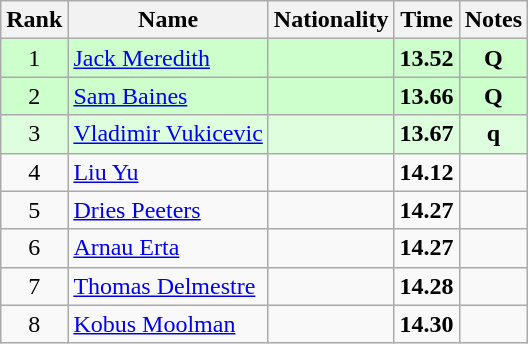<table class="wikitable sortable" style="text-align:center">
<tr>
<th>Rank</th>
<th>Name</th>
<th>Nationality</th>
<th>Time</th>
<th>Notes</th>
</tr>
<tr bgcolor=ccffcc>
<td>1</td>
<td align=left><a href='#'>Jack Meredith</a></td>
<td align=left></td>
<td><strong>13.52</strong></td>
<td><strong>Q</strong></td>
</tr>
<tr bgcolor=ccffcc>
<td>2</td>
<td align=left><a href='#'>Sam Baines</a></td>
<td align=left></td>
<td><strong>13.66</strong></td>
<td><strong>Q</strong></td>
</tr>
<tr bgcolor=ddffdd>
<td>3</td>
<td align=left><a href='#'>Vladimir Vukicevic</a></td>
<td align=left></td>
<td><strong>13.67</strong></td>
<td><strong>q</strong></td>
</tr>
<tr>
<td>4</td>
<td align=left><a href='#'>Liu Yu</a></td>
<td align=left></td>
<td><strong>14.12</strong></td>
<td></td>
</tr>
<tr>
<td>5</td>
<td align=left><a href='#'>Dries Peeters</a></td>
<td align=left></td>
<td><strong>14.27</strong></td>
<td></td>
</tr>
<tr>
<td>6</td>
<td align=left><a href='#'>Arnau Erta</a></td>
<td align=left></td>
<td><strong>14.27</strong></td>
<td></td>
</tr>
<tr>
<td>7</td>
<td align=left><a href='#'>Thomas Delmestre</a></td>
<td align=left></td>
<td><strong>14.28</strong></td>
<td></td>
</tr>
<tr>
<td>8</td>
<td align=left><a href='#'>Kobus Moolman</a></td>
<td align=left></td>
<td><strong>14.30</strong></td>
<td></td>
</tr>
</table>
